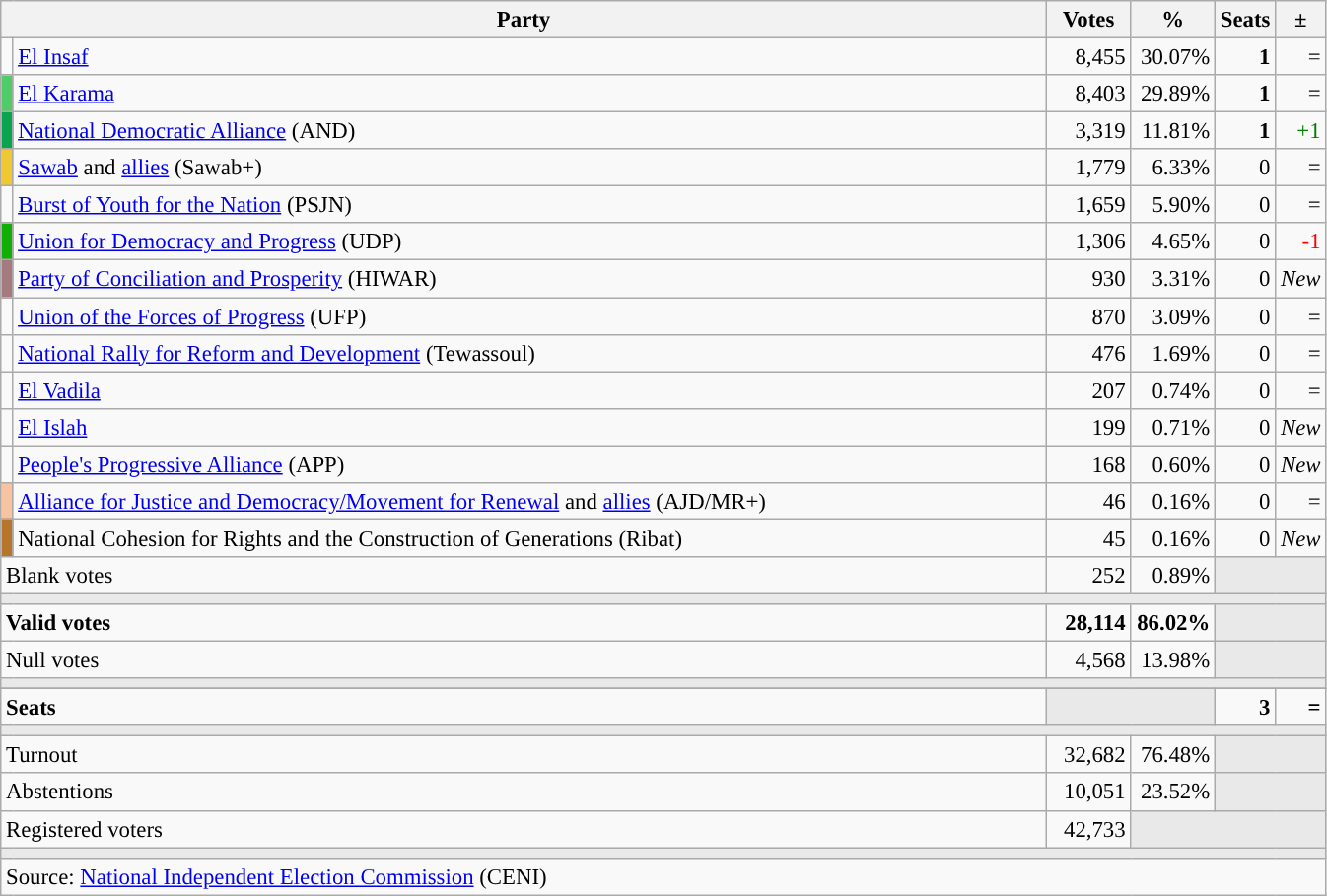<table class="wikitable" style="text-align:right;font-size:95%;">
<tr>
<th width="700" colspan="2">Party</th>
<th width="50">Votes</th>
<th width="50">%</th>
<th width="25">Seats</th>
<th width="20">±</th>
</tr>
<tr>
<td width="1" style="color:inherit;background:"></td>
<td style="text-align:left;"><a href='#'>El Insaf</a></td>
<td>8,455</td>
<td>30.07%</td>
<td><strong>1</strong></td>
<td>=</td>
</tr>
<tr>
<td width="1" style="color:inherit;background:#4FCB68;"></td>
<td style="text-align:left;"><a href='#'>El Karama</a></td>
<td>8,403</td>
<td>29.89%</td>
<td><strong>1</strong></td>
<td>=</td>
</tr>
<tr>
<td width="1" style="color:inherit;background:#0AA450;"></td>
<td style="text-align:left;"><a href='#'>National Democratic Alliance</a> (AND)</td>
<td>3,319</td>
<td>11.81%</td>
<td><strong>1</strong></td>
<td style="color:green;">+1</td>
</tr>
<tr>
<td width="1" style="color:inherit;background:#F0C832;"></td>
<td style="text-align:left;"><a href='#'>Sawab</a> and <a href='#'>allies</a> (Sawab+)</td>
<td>1,779</td>
<td>6.33%</td>
<td>0</td>
<td>=</td>
</tr>
<tr>
<td width="1" style="color:inherit;background:"></td>
<td style="text-align:left;"><a href='#'>Burst of Youth for the Nation</a> (PSJN)</td>
<td>1,659</td>
<td>5.90%</td>
<td>0</td>
<td>=</td>
</tr>
<tr>
<td width="1" style="color:inherit;background:#0FAF05;"></td>
<td style="text-align:left;"><a href='#'>Union for Democracy and Progress</a> (UDP)</td>
<td>1,306</td>
<td>4.65%</td>
<td>0</td>
<td style="color:red;">-1</td>
</tr>
<tr>
<td width="1" style="color:inherit;background:#A47A7E;"></td>
<td style="text-align:left;"><a href='#'>Party of Conciliation and Prosperity</a> (HIWAR)</td>
<td>930</td>
<td>3.31%</td>
<td>0</td>
<td><em>New</em></td>
</tr>
<tr>
<td width="1" style="color:inherit;background:"></td>
<td style="text-align:left;"><a href='#'>Union of the Forces of Progress</a> (UFP)</td>
<td>870</td>
<td>3.09%</td>
<td>0</td>
<td>=</td>
</tr>
<tr>
<td width="1" style="color:inherit;background:"></td>
<td style="text-align:left;"><a href='#'>National Rally for Reform and Development</a> (Tewassoul)</td>
<td>476</td>
<td>1.69%</td>
<td>0</td>
<td>=</td>
</tr>
<tr>
<td width="1" style="color:inherit;background:"></td>
<td style="text-align:left;"><a href='#'>El Vadila</a></td>
<td>207</td>
<td>0.74%</td>
<td>0</td>
<td>=</td>
</tr>
<tr>
<td width="1" style="color:inherit;background:"></td>
<td style="text-align:left;"><a href='#'>El Islah</a></td>
<td>199</td>
<td>0.71%</td>
<td>0</td>
<td><em>New</em></td>
</tr>
<tr>
<td width="1" style="color:inherit;background:"></td>
<td style="text-align:left;"><a href='#'>People's Progressive Alliance</a> (APP)</td>
<td>168</td>
<td>0.60%</td>
<td>0</td>
<td><em>New</em></td>
</tr>
<tr>
<td width="1" style="color:inherit;background:#F8C3A0;"></td>
<td style="text-align:left;"><a href='#'>Alliance for Justice and Democracy/Movement for Renewal</a> and <a href='#'>allies</a> (AJD/MR+)</td>
<td>46</td>
<td>0.16%</td>
<td>0</td>
<td>=</td>
</tr>
<tr>
<td width="1" style="color:inherit;background:#B7752C;"></td>
<td style="text-align:left;">National Cohesion for Rights and the Construction of Generations (Ribat)</td>
<td>45</td>
<td>0.16%</td>
<td>0</td>
<td><em>New</em></td>
</tr>
<tr>
<td colspan="2" style="text-align:left;">Blank votes</td>
<td>252</td>
<td>0.89%</td>
<td colspan="2" style="background:#E9E9E9;"></td>
</tr>
<tr>
<td colspan="6" style="background:#E9E9E9;"></td>
</tr>
<tr style="font-weight:bold;">
<td colspan="2" style="text-align:left;">Valid votes</td>
<td>28,114</td>
<td>86.02%</td>
<td colspan="2" style="background:#E9E9E9;"></td>
</tr>
<tr>
<td colspan="2" style="text-align:left;">Null votes</td>
<td>4,568</td>
<td>13.98%</td>
<td colspan="2" style="background:#E9E9E9;"></td>
</tr>
<tr>
<td colspan="6" style="background:#E9E9E9;"></td>
</tr>
<tr>
</tr>
<tr style="font-weight:bold;">
<td colspan="2" style="text-align:left;">Seats</td>
<td colspan="2" style="background:#E9E9E9;"></td>
<td>3</td>
<td>=</td>
</tr>
<tr>
<td colspan="6" style="background:#E9E9E9;"></td>
</tr>
<tr>
<td colspan="2" style="text-align:left;">Turnout</td>
<td>32,682</td>
<td>76.48%</td>
<td colspan="2" style="background:#E9E9E9;"></td>
</tr>
<tr>
<td colspan="2" style="text-align:left;">Abstentions</td>
<td>10,051</td>
<td>23.52%</td>
<td colspan="2" style="background:#E9E9E9;"></td>
</tr>
<tr>
<td colspan="2" style="text-align:left;">Registered voters</td>
<td>42,733</td>
<td colspan="3" style="background:#E9E9E9;"></td>
</tr>
<tr>
<td colspan="6" style="background:#E9E9E9;"></td>
</tr>
<tr>
<td colspan="6" style="text-align:left;">Source: <a href='#'>National Independent Election Commission</a> (CENI)</td>
</tr>
</table>
